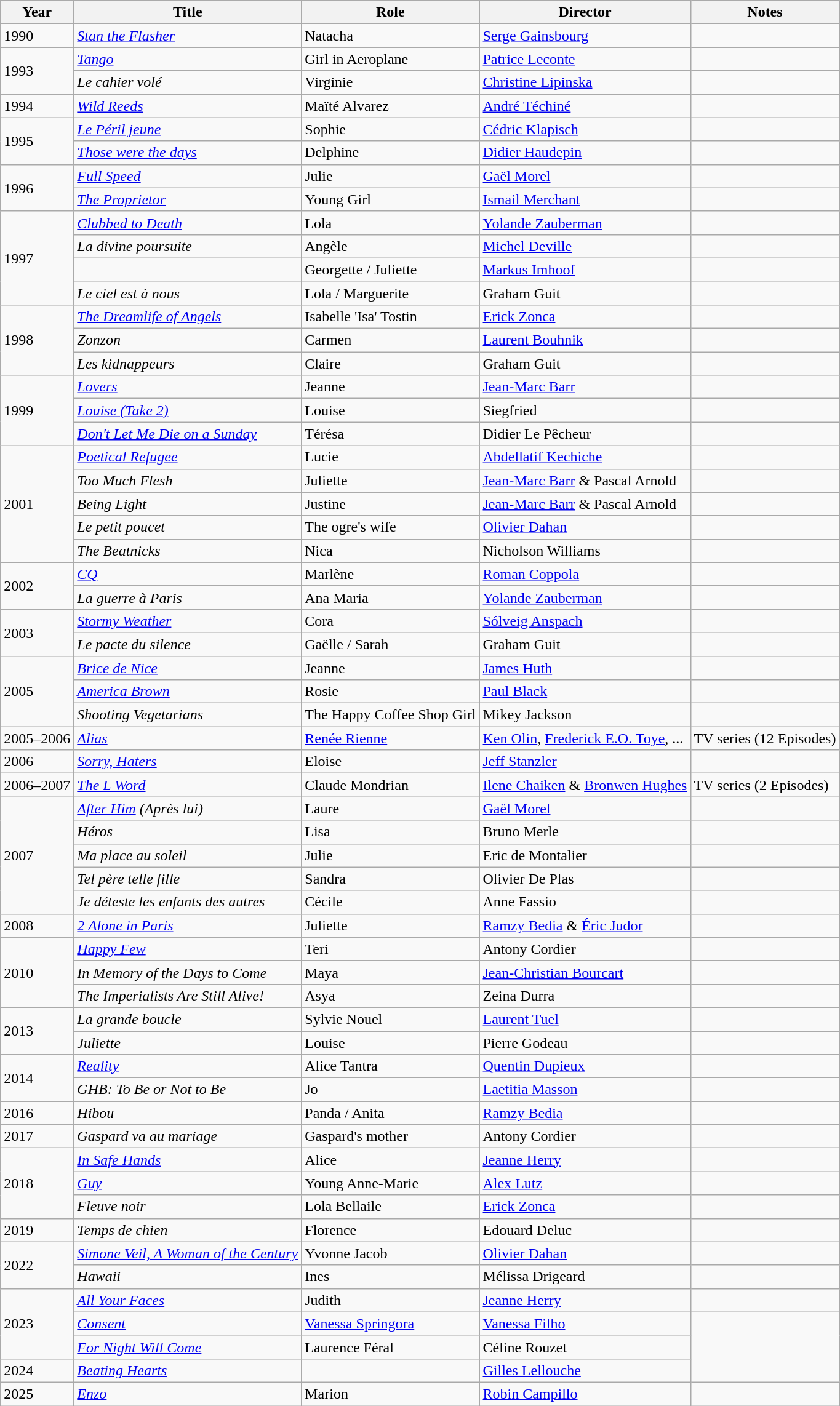<table class="wikitable sortable">
<tr>
<th>Year</th>
<th>Title</th>
<th>Role</th>
<th>Director</th>
<th>Notes</th>
</tr>
<tr>
<td>1990</td>
<td><em><a href='#'>Stan the Flasher</a></em></td>
<td>Natacha</td>
<td><a href='#'>Serge Gainsbourg</a></td>
<td></td>
</tr>
<tr>
<td rowspan=2>1993</td>
<td><em><a href='#'>Tango</a></em></td>
<td>Girl in Aeroplane</td>
<td><a href='#'>Patrice Leconte</a></td>
<td></td>
</tr>
<tr>
<td><em>Le cahier volé</em></td>
<td>Virginie</td>
<td><a href='#'>Christine Lipinska</a></td>
<td></td>
</tr>
<tr>
<td>1994</td>
<td><em><a href='#'>Wild Reeds</a></em></td>
<td>Maïté Alvarez</td>
<td><a href='#'>André Téchiné</a></td>
<td></td>
</tr>
<tr>
<td rowspan=2>1995</td>
<td><em><a href='#'>Le Péril jeune</a></em></td>
<td>Sophie</td>
<td><a href='#'>Cédric Klapisch</a></td>
<td></td>
</tr>
<tr>
<td><em><a href='#'>Those were the days</a></em></td>
<td>Delphine</td>
<td><a href='#'>Didier Haudepin</a></td>
<td></td>
</tr>
<tr>
<td rowspan=2>1996</td>
<td><em><a href='#'>Full Speed</a></em></td>
<td>Julie</td>
<td><a href='#'>Gaël Morel</a></td>
<td></td>
</tr>
<tr>
<td><em><a href='#'>The Proprietor</a></em></td>
<td>Young Girl</td>
<td><a href='#'>Ismail Merchant</a></td>
<td></td>
</tr>
<tr>
<td rowspan=4>1997</td>
<td><em><a href='#'>Clubbed to Death</a></em></td>
<td>Lola</td>
<td><a href='#'>Yolande Zauberman</a></td>
<td></td>
</tr>
<tr>
<td><em>La divine poursuite</em></td>
<td>Angèle</td>
<td><a href='#'>Michel Deville</a></td>
<td></td>
</tr>
<tr>
<td><em></em></td>
<td>Georgette / Juliette</td>
<td><a href='#'>Markus Imhoof</a></td>
<td></td>
</tr>
<tr>
<td><em>Le ciel est à nous</em></td>
<td>Lola / Marguerite</td>
<td>Graham Guit</td>
<td></td>
</tr>
<tr>
<td rowspan=3>1998</td>
<td><em><a href='#'>The Dreamlife of Angels</a></em></td>
<td>Isabelle 'Isa' Tostin</td>
<td><a href='#'>Erick Zonca</a></td>
<td></td>
</tr>
<tr>
<td><em>Zonzon</em></td>
<td>Carmen</td>
<td><a href='#'>Laurent Bouhnik</a></td>
<td></td>
</tr>
<tr>
<td><em>Les kidnappeurs</em></td>
<td>Claire</td>
<td>Graham Guit</td>
<td></td>
</tr>
<tr>
<td rowspan=3>1999</td>
<td><em><a href='#'>Lovers</a></em></td>
<td>Jeanne</td>
<td><a href='#'>Jean-Marc Barr</a></td>
<td></td>
</tr>
<tr>
<td><em><a href='#'>Louise (Take 2)</a></em></td>
<td>Louise</td>
<td>Siegfried</td>
<td></td>
</tr>
<tr>
<td><em><a href='#'>Don't Let Me Die on a Sunday</a></em></td>
<td>Térésa</td>
<td>Didier Le Pêcheur</td>
<td></td>
</tr>
<tr>
<td rowspan=5>2001</td>
<td><em><a href='#'>Poetical Refugee</a></em></td>
<td>Lucie</td>
<td><a href='#'>Abdellatif Kechiche</a></td>
<td></td>
</tr>
<tr>
<td><em>Too Much Flesh</em></td>
<td>Juliette</td>
<td><a href='#'>Jean-Marc Barr</a> & Pascal Arnold</td>
<td></td>
</tr>
<tr>
<td><em>Being Light</em></td>
<td>Justine</td>
<td><a href='#'>Jean-Marc Barr</a> & Pascal Arnold</td>
<td></td>
</tr>
<tr>
<td><em>Le petit poucet</em></td>
<td>The ogre's wife</td>
<td><a href='#'>Olivier Dahan</a></td>
<td></td>
</tr>
<tr>
<td><em>The Beatnicks</em></td>
<td>Nica</td>
<td>Nicholson Williams</td>
<td></td>
</tr>
<tr>
<td rowspan=2>2002</td>
<td><em><a href='#'>CQ</a></em></td>
<td>Marlène</td>
<td><a href='#'>Roman Coppola</a></td>
<td></td>
</tr>
<tr>
<td><em>La guerre à Paris</em></td>
<td>Ana Maria</td>
<td><a href='#'>Yolande Zauberman</a></td>
<td></td>
</tr>
<tr>
<td rowspan=2>2003</td>
<td><em><a href='#'>Stormy Weather</a></em></td>
<td>Cora</td>
<td><a href='#'>Sólveig Anspach</a></td>
<td></td>
</tr>
<tr>
<td><em>Le pacte du silence</em></td>
<td>Gaëlle / Sarah</td>
<td>Graham Guit</td>
<td></td>
</tr>
<tr>
<td rowspan=3>2005</td>
<td><em><a href='#'>Brice de Nice</a></em></td>
<td>Jeanne</td>
<td><a href='#'>James Huth</a></td>
<td></td>
</tr>
<tr>
<td><em><a href='#'>America Brown</a></em></td>
<td>Rosie</td>
<td><a href='#'>Paul Black</a></td>
<td></td>
</tr>
<tr>
<td><em>Shooting Vegetarians</em></td>
<td>The Happy Coffee Shop Girl</td>
<td>Mikey Jackson</td>
<td></td>
</tr>
<tr>
<td>2005–2006</td>
<td><em><a href='#'>Alias</a></em></td>
<td><a href='#'>Renée Rienne</a></td>
<td><a href='#'>Ken Olin</a>, <a href='#'>Frederick E.O. Toye</a>, ...</td>
<td>TV series (12 Episodes)</td>
</tr>
<tr>
<td>2006</td>
<td><em><a href='#'>Sorry, Haters</a></em></td>
<td>Eloise</td>
<td><a href='#'>Jeff Stanzler</a></td>
<td></td>
</tr>
<tr>
<td>2006–2007</td>
<td><em><a href='#'>The L Word</a></em></td>
<td>Claude Mondrian</td>
<td><a href='#'>Ilene Chaiken</a> & <a href='#'>Bronwen Hughes</a></td>
<td>TV series (2 Episodes)</td>
</tr>
<tr>
<td rowspan=5>2007</td>
<td><em><a href='#'>After Him</a> (Après lui)</em></td>
<td>Laure</td>
<td><a href='#'>Gaël Morel</a></td>
<td></td>
</tr>
<tr>
<td><em>Héros</em></td>
<td>Lisa</td>
<td>Bruno Merle</td>
<td></td>
</tr>
<tr>
<td><em>Ma place au soleil</em></td>
<td>Julie</td>
<td>Eric de Montalier</td>
<td></td>
</tr>
<tr>
<td><em>Tel père telle fille</em></td>
<td>Sandra</td>
<td>Olivier De Plas</td>
<td></td>
</tr>
<tr>
<td><em>Je déteste les enfants des autres</em></td>
<td>Cécile</td>
<td>Anne Fassio</td>
<td></td>
</tr>
<tr>
<td>2008</td>
<td><em><a href='#'>2 Alone in Paris</a></em></td>
<td>Juliette</td>
<td><a href='#'>Ramzy Bedia</a> & <a href='#'>Éric Judor</a></td>
<td></td>
</tr>
<tr>
<td rowspan=3>2010</td>
<td><em><a href='#'>Happy Few</a></em></td>
<td>Teri</td>
<td>Antony Cordier</td>
<td></td>
</tr>
<tr>
<td><em>In Memory of the Days to Come</em></td>
<td>Maya</td>
<td><a href='#'>Jean-Christian Bourcart</a></td>
<td></td>
</tr>
<tr>
<td><em>The Imperialists Are Still Alive!</em></td>
<td>Asya</td>
<td>Zeina Durra</td>
<td></td>
</tr>
<tr>
<td rowspan=2>2013</td>
<td><em>La grande boucle</em></td>
<td>Sylvie Nouel</td>
<td><a href='#'>Laurent Tuel</a></td>
<td></td>
</tr>
<tr>
<td><em>Juliette</em></td>
<td>Louise</td>
<td>Pierre Godeau</td>
<td></td>
</tr>
<tr>
<td rowspan=2>2014</td>
<td><em><a href='#'>Reality</a></em></td>
<td>Alice Tantra</td>
<td><a href='#'>Quentin Dupieux</a></td>
<td></td>
</tr>
<tr>
<td><em>GHB: To Be or Not to Be</em></td>
<td>Jo</td>
<td><a href='#'>Laetitia Masson</a></td>
<td></td>
</tr>
<tr>
<td>2016</td>
<td><em>Hibou</em></td>
<td>Panda / Anita</td>
<td><a href='#'>Ramzy Bedia</a></td>
<td></td>
</tr>
<tr>
<td>2017</td>
<td><em>Gaspard va au mariage</em></td>
<td>Gaspard's mother</td>
<td>Antony Cordier</td>
<td></td>
</tr>
<tr>
<td rowspan=3>2018</td>
<td><em><a href='#'>In Safe Hands</a></em></td>
<td>Alice</td>
<td><a href='#'>Jeanne Herry</a></td>
<td></td>
</tr>
<tr>
<td><em><a href='#'>Guy</a></em></td>
<td>Young Anne-Marie</td>
<td><a href='#'>Alex Lutz</a></td>
<td></td>
</tr>
<tr>
<td><em>Fleuve noir</em></td>
<td>Lola Bellaile</td>
<td><a href='#'>Erick Zonca</a></td>
<td></td>
</tr>
<tr>
<td>2019</td>
<td><em>Temps de chien</em></td>
<td>Florence</td>
<td>Edouard Deluc</td>
<td></td>
</tr>
<tr>
<td rowspan=2>2022</td>
<td><em><a href='#'>Simone Veil, A Woman of the Century</a></em></td>
<td>Yvonne Jacob</td>
<td><a href='#'>Olivier Dahan</a></td>
<td></td>
</tr>
<tr>
<td><em>Hawaii</em></td>
<td>Ines</td>
<td>Mélissa Drigeard</td>
<td></td>
</tr>
<tr>
<td rowspan=3>2023</td>
<td><em><a href='#'>All Your Faces</a></em></td>
<td>Judith</td>
<td><a href='#'>Jeanne Herry</a></td>
<td></td>
</tr>
<tr>
<td><em><a href='#'>Consent</a></em></td>
<td><a href='#'>Vanessa Springora</a></td>
<td><a href='#'>Vanessa Filho</a></td>
</tr>
<tr>
<td><em><a href='#'>For Night Will Come</a></em></td>
<td>Laurence Féral</td>
<td>Céline Rouzet</td>
</tr>
<tr>
<td>2024</td>
<td><em><a href='#'>Beating Hearts</a></em></td>
<td></td>
<td><a href='#'>Gilles Lellouche</a></td>
</tr>
<tr>
<td>2025</td>
<td><em><a href='#'>Enzo</a></em></td>
<td>Marion</td>
<td><a href='#'>Robin Campillo</a></td>
<td></td>
</tr>
</table>
